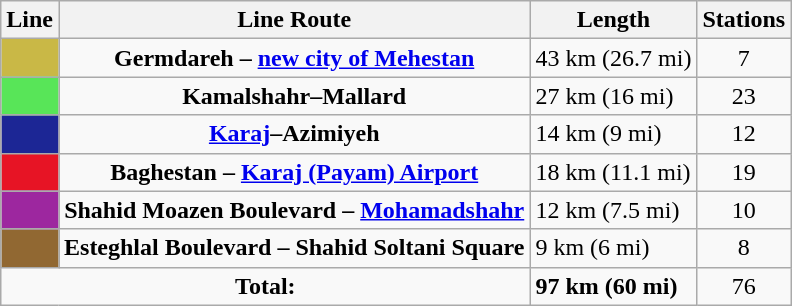<table class="wikitable">
<tr>
<th>Line</th>
<th>Line Route</th>
<th>Length</th>
<th>Stations</th>
</tr>
<tr>
<td style="text-align:center; color:#FFFFFF; background-color:#c9b846"><strong><a href='#'></a></strong></td>
<td style="text-align:center"><strong>Germdareh – <a href='#'>new city of Mehestan</a></strong></td>
<td>43 km (26.7 mi)</td>
<td style="text-align:center">7</td>
</tr>
<tr>
<td style="text-align:center; color:#FFFFFF; background-color:#58e558"><strong><a href='#'></a></strong></td>
<td style="text-align:center"><strong>Kamalshahr–Mallard</strong></td>
<td>27 km (16 mi)</td>
<td style="text-align:center">23</td>
</tr>
<tr>
<td style="text-align:center; color:#FFFFFF; background-color:#1c2695"><strong><a href='#'></a></strong></td>
<td style="text-align:center"><strong><a href='#'>Karaj</a>–Azimiyeh</strong></td>
<td>14 km (9 mi)</td>
<td style="text-align:center">12</td>
</tr>
<tr>
<td style="text-align:center; color:#FFFFFF; background-color:#e71425"><strong><a href='#'></a></strong></td>
<td style="text-align:center"><strong>Baghestan – <a href='#'>Karaj (Payam) Airport</a></strong></td>
<td>18 km (11.1 mi)</td>
<td style="text-align:center">19</td>
</tr>
<tr>
<td style="text-align:center; color:#FFFFFF; background-color:#9d279f"><strong><a href='#'></a></strong></td>
<td style="text-align:center"><strong>Shahid Moazen Boulevard – <a href='#'>Mohamadshahr</a></strong></td>
<td>12 km (7.5 mi)</td>
<td style="text-align:center">10</td>
</tr>
<tr>
<td style="text-align:center; color:#FFFFFF; background-color:#916832"><strong><a href='#'></a></strong></td>
<td style="text-align:center"><strong>Esteghlal Boulevard – Shahid Soltani Square</strong></td>
<td>9 km (6 mi)</td>
<td style="text-align:center">8</td>
</tr>
<tr>
<td colspan="2" style="text-align:center"><strong>Total:</strong></td>
<td><strong>97 km (60 mi)</strong></td>
<td style="text-align:center">76</td>
</tr>
</table>
